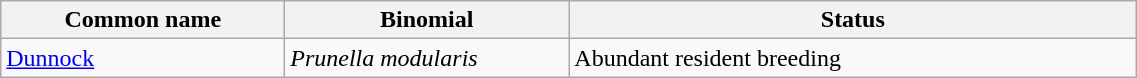<table width=60% class="wikitable">
<tr>
<th width=25%>Common name</th>
<th width=25%>Binomial</th>
<th width=50%>Status</th>
</tr>
<tr>
<td><a href='#'>Dunnock</a></td>
<td><em>Prunella modularis</em></td>
<td>Abundant resident breeding</td>
</tr>
</table>
